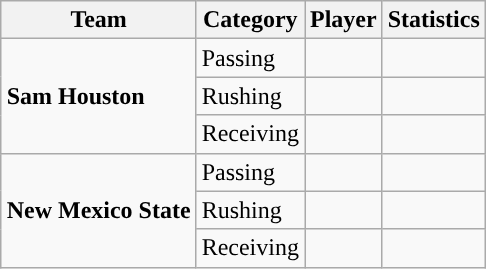<table class="wikitable" style="float: right;">
<tr>
<th>Team</th>
<th>Category</th>
<th>Player</th>
<th>Statistics</th>
</tr>
<tr>
<td rowspan=3><strong>Sam Houston</strong></td>
<td>Passing</td>
<td></td>
<td></td>
</tr>
<tr>
<td>Rushing</td>
<td></td>
<td></td>
</tr>
<tr>
<td>Receiving</td>
<td></td>
<td></td>
</tr>
<tr>
<td rowspan=3><strong>New Mexico State</strong></td>
<td>Passing</td>
<td></td>
<td></td>
</tr>
<tr>
<td>Rushing</td>
<td></td>
<td></td>
</tr>
<tr>
<td>Receiving</td>
<td></td>
<td></td>
</tr>
</table>
